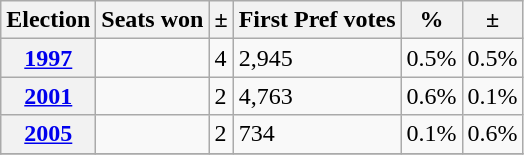<table class="wikitable">
<tr>
<th>Election</th>
<th>Seats won</th>
<th>±</th>
<th>First Pref votes</th>
<th>%</th>
<th>±</th>
</tr>
<tr>
<th><a href='#'>1997</a></th>
<td></td>
<td>4</td>
<td>2,945</td>
<td>0.5%</td>
<td>0.5%</td>
</tr>
<tr>
<th><a href='#'>2001</a></th>
<td></td>
<td>2</td>
<td>4,763</td>
<td>0.6%</td>
<td>0.1%</td>
</tr>
<tr>
<th><a href='#'>2005</a></th>
<td></td>
<td>2</td>
<td>734</td>
<td>0.1%</td>
<td>0.6%</td>
</tr>
<tr>
</tr>
</table>
